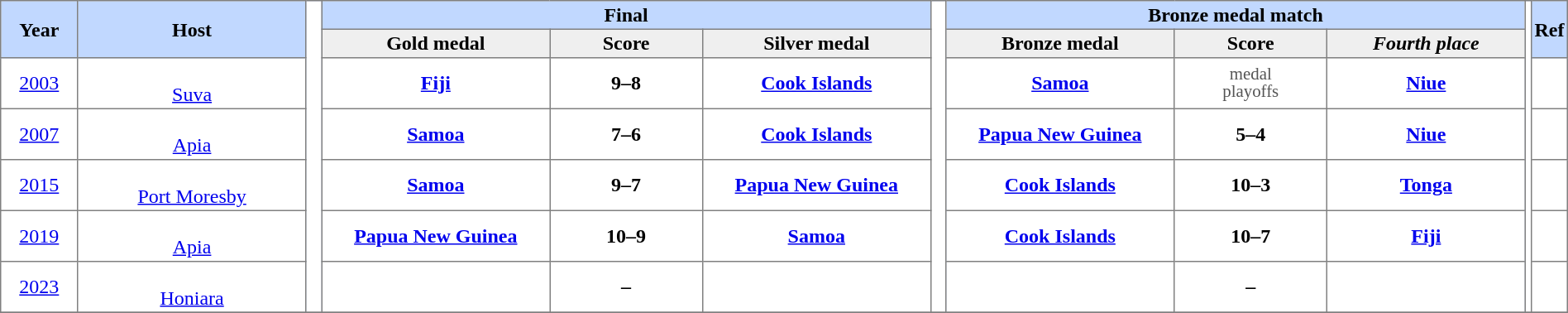<table border=1 style="border-collapse:collapse; font-size:100%; width:100%; text-align:center" cellpadding=2 cellspacing=0>
<tr bgcolor=#C1D8FF>
<th rowspan=2 width=5%>Year</th>
<th rowspan=2 width=15%>Host</th>
<th width=1% rowspan=7 bgcolor=ffffff></th>
<th colspan=3>Final</th>
<th width=1% rowspan=7 bgcolor=ffffff></th>
<th colspan=3>Bronze medal match</th>
<th width=1% rowspan=7 bgcolor=ffffff></th>
<th rowspan=2 width=5%>Ref</th>
</tr>
<tr bgcolor=#EFEFEF>
<th width=15%>Gold medal</th>
<th width=10%>Score</th>
<th width=15%>Silver medal</th>
<th width=15%>Bronze medal</th>
<th width=10%>Score</th>
<th width=15%><em>Fourth place</em></th>
</tr>
<tr>
<td><a href='#'>2003</a></td>
<td><br><a href='#'>Suva</a></td>
<td> <strong><a href='#'>Fiji</a></strong></td>
<td><strong>9–8</strong></td>
<td> <strong><a href='#'>Cook Islands</a></strong></td>
<td> <strong><a href='#'>Samoa</a></strong></td>
<td align=center style="padding:1px; line-height:102%; font-size:87%; color:#555;">medal<br>playoffs</td>
<td> <strong><a href='#'>Niue</a></strong></td>
<td align=center><br></td>
</tr>
<tr>
<td><a href='#'>2007</a></td>
<td><br><a href='#'>Apia</a></td>
<td> <strong><a href='#'>Samoa</a></strong></td>
<td><strong>7–6</strong></td>
<td> <strong><a href='#'>Cook Islands</a></strong></td>
<td> <strong><a href='#'>Papua New Guinea</a></strong></td>
<td><strong>5–4</strong></td>
<td> <strong><a href='#'>Niue</a></strong></td>
<td align=center><br></td>
</tr>
<tr>
<td><a href='#'>2015</a></td>
<td><br><a href='#'>Port Moresby</a></td>
<td> <strong><a href='#'>Samoa</a></strong></td>
<td><strong>9–7</strong></td>
<td> <strong><a href='#'>Papua New Guinea</a></strong></td>
<td> <strong><a href='#'>Cook Islands</a></strong></td>
<td><strong>10–3</strong></td>
<td> <strong><a href='#'>Tonga</a></strong></td>
<td align=center></td>
</tr>
<tr>
<td><a href='#'>2019</a></td>
<td><br><a href='#'>Apia</a></td>
<td> <strong><a href='#'>Papua New Guinea</a></strong></td>
<td><strong>10–9</strong></td>
<td> <strong><a href='#'>Samoa</a></strong></td>
<td> <strong><a href='#'>Cook Islands</a></strong></td>
<td><strong>10–7</strong></td>
<td> <strong><a href='#'>Fiji</a></strong></td>
<td align=center></td>
</tr>
<tr>
<td><a href='#'>2023</a></td>
<td><br><a href='#'>Honiara</a></td>
<td></td>
<td><strong>–</strong></td>
<td></td>
<td></td>
<td><strong>–</strong></td>
<td></td>
<td align=center></td>
</tr>
<tr>
</tr>
</table>
